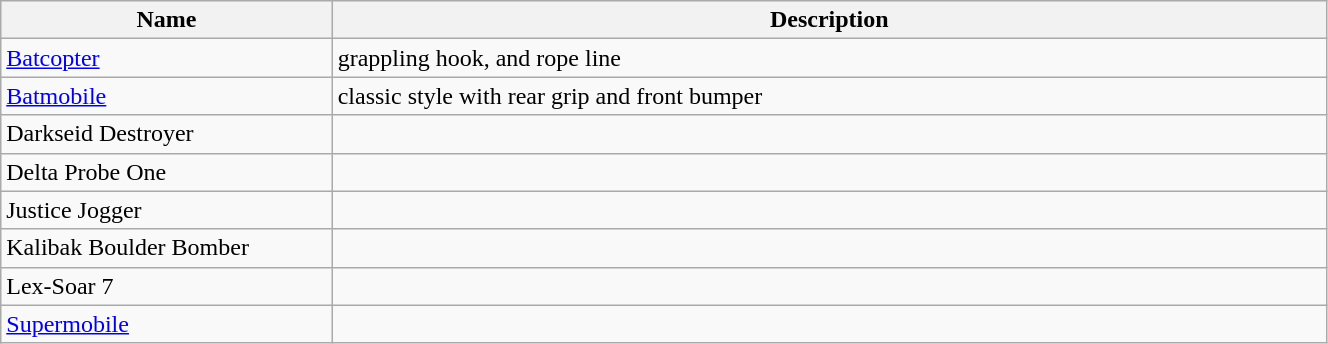<table class="wikitable" style="width:70%;">
<tr>
<th width=25%>Name</th>
<th width=75%>Description</th>
</tr>
<tr>
<td><a href='#'>Batcopter</a></td>
<td>grappling hook, and rope line</td>
</tr>
<tr>
<td><a href='#'>Batmobile</a></td>
<td>classic style with rear grip and front bumper</td>
</tr>
<tr>
<td>Darkseid Destroyer</td>
<td></td>
</tr>
<tr>
<td>Delta Probe One</td>
<td></td>
</tr>
<tr>
<td>Justice Jogger</td>
<td></td>
</tr>
<tr>
<td>Kalibak Boulder Bomber</td>
<td></td>
</tr>
<tr>
<td>Lex-Soar 7</td>
<td></td>
</tr>
<tr>
<td><a href='#'>Supermobile</a></td>
<td></td>
</tr>
</table>
